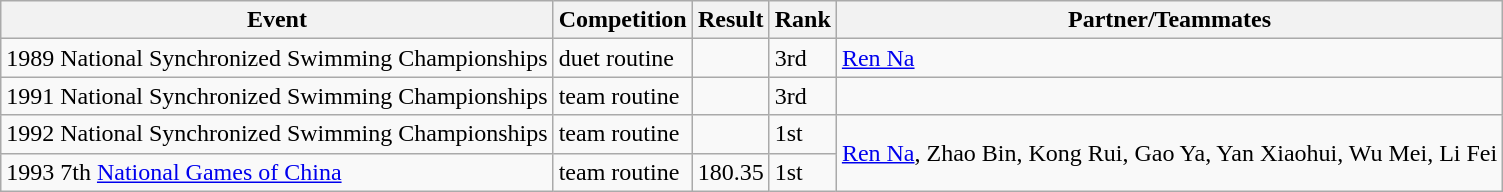<table class="wikitable">
<tr>
<th>Event</th>
<th>Competition</th>
<th>Result</th>
<th>Rank</th>
<th>Partner/Teammates</th>
</tr>
<tr>
<td>1989 National Synchronized Swimming Championships</td>
<td>duet routine</td>
<td></td>
<td>3rd</td>
<td><a href='#'>Ren Na</a></td>
</tr>
<tr>
<td>1991 National Synchronized Swimming Championships</td>
<td>team routine</td>
<td></td>
<td>3rd</td>
<td></td>
</tr>
<tr>
<td>1992 National Synchronized Swimming Championships</td>
<td>team routine</td>
<td></td>
<td>1st</td>
<td rowspan=2><a href='#'>Ren Na</a>, Zhao Bin, Kong Rui, Gao Ya, Yan Xiaohui, Wu Mei, Li Fei</td>
</tr>
<tr>
<td>1993 7th <a href='#'>National Games of China</a></td>
<td>team routine</td>
<td>180.35</td>
<td>1st</td>
</tr>
</table>
